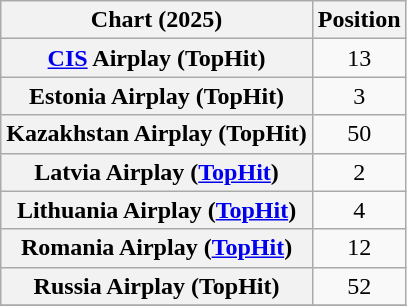<table class="wikitable sortable plainrowheaders" style="text-align:center">
<tr>
<th scope="col">Chart (2025)</th>
<th scope="col">Position</th>
</tr>
<tr>
<th scope="row"><a href='#'>CIS</a> Airplay (TopHit)</th>
<td>13</td>
</tr>
<tr>
<th scope="row">Estonia Airplay (TopHit)</th>
<td>3</td>
</tr>
<tr>
<th scope="row">Kazakhstan Airplay (TopHit)</th>
<td>50</td>
</tr>
<tr>
<th scope="row">Latvia Airplay (<a href='#'>TopHit</a>)</th>
<td>2</td>
</tr>
<tr>
<th scope="row">Lithuania Airplay (<a href='#'>TopHit</a>)</th>
<td>4</td>
</tr>
<tr>
<th scope="row">Romania Airplay (<a href='#'>TopHit</a>)</th>
<td>12</td>
</tr>
<tr>
<th scope="row">Russia Airplay (TopHit)</th>
<td>52</td>
</tr>
<tr>
</tr>
</table>
